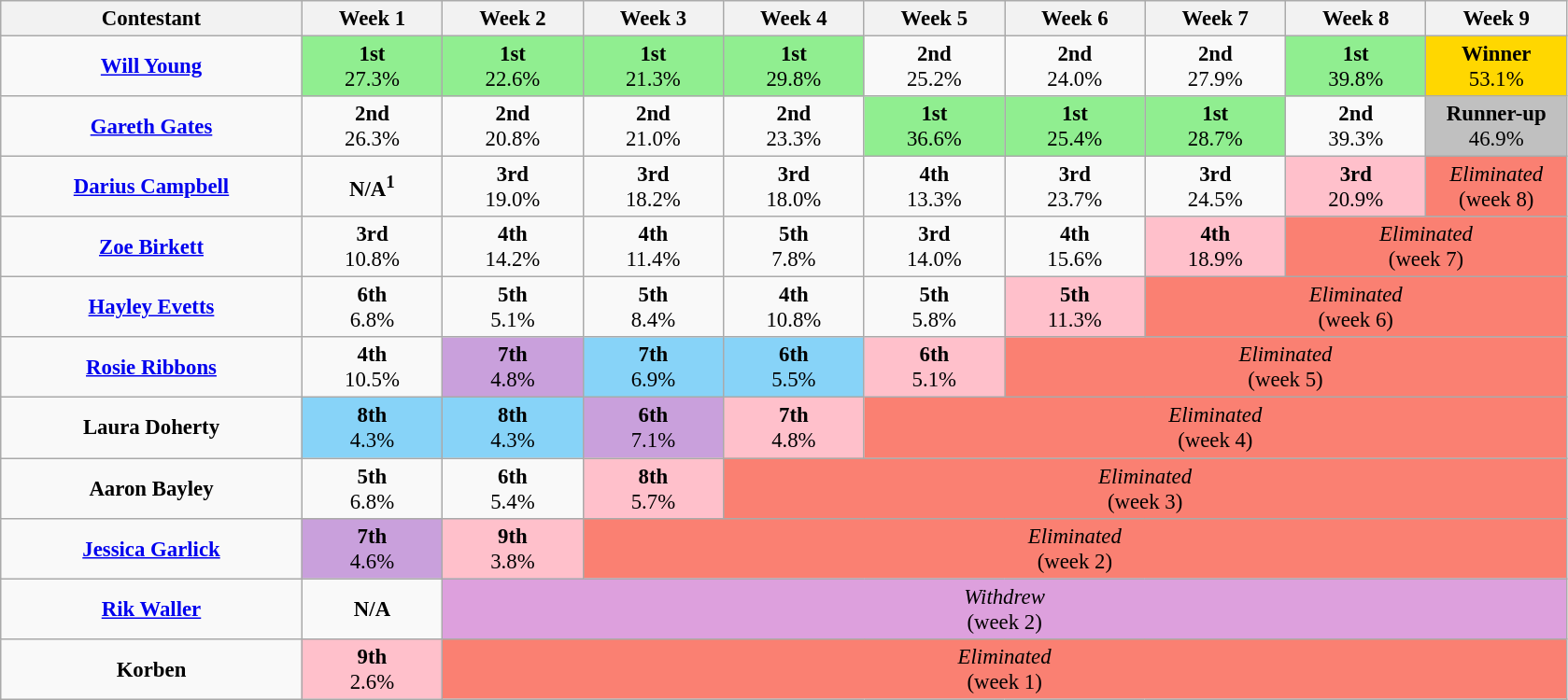<table class="wikitable" style="text-align:center; font-size:95%">
<tr>
<th style="width:15%"><strong>Contestant</strong></th>
<th style="width:7%">Week 1</th>
<th style="width:7%">Week 2</th>
<th style="width:7%">Week 3</th>
<th style="width:7%">Week 4</th>
<th style="width:7%">Week 5</th>
<th style="width:7%">Week 6</th>
<th style="width:7%">Week 7</th>
<th style="width:7%">Week 8</th>
<th style="width:7%">Week 9</th>
</tr>
<tr>
<td><strong><a href='#'>Will Young</a></strong></td>
<td style="background:lightgreen"><strong>1st</strong><br>27.3%</td>
<td style="background:lightgreen"><strong>1st</strong><br>22.6%</td>
<td style="background:lightgreen"><strong>1st</strong><br>21.3%</td>
<td style="background:lightgreen"><strong>1st</strong><br>29.8%</td>
<td><strong>2nd</strong><br>25.2%</td>
<td><strong>2nd</strong><br>24.0%</td>
<td><strong>2nd</strong><br>27.9%</td>
<td style="background:lightgreen"><strong>1st</strong><br>39.8%</td>
<td style="background:gold"><strong>Winner</strong><br>53.1%</td>
</tr>
<tr>
<td><strong><a href='#'>Gareth Gates</a></strong></td>
<td><strong>2nd</strong><br>26.3%</td>
<td><strong>2nd</strong><br>20.8%</td>
<td><strong>2nd</strong><br>21.0%</td>
<td><strong>2nd</strong><br>23.3%</td>
<td style="background:lightgreen"><strong>1st</strong><br>36.6%</td>
<td style="background:lightgreen"><strong>1st</strong><br>25.4%</td>
<td style="background:lightgreen"><strong>1st</strong><br>28.7%</td>
<td><strong>2nd</strong><br>39.3%</td>
<td style="background:silver"><strong>Runner-up</strong><br>46.9%</td>
</tr>
<tr>
<td><strong><a href='#'>Darius Campbell</a></strong></td>
<td><strong>N/A</strong><sup><strong>1</strong></sup></td>
<td><strong>3rd</strong><br>19.0%</td>
<td><strong>3rd</strong><br>18.2%</td>
<td><strong>3rd</strong><br>18.0%</td>
<td><strong>4th</strong><br>13.3%</td>
<td><strong>3rd</strong><br>23.7%</td>
<td><strong>3rd</strong><br>24.5%</td>
<td style="background:pink"><strong>3rd</strong><br>20.9%</td>
<td style="background:#FA8072"><em>Eliminated</em><br>(week 8)</td>
</tr>
<tr>
<td><strong><a href='#'>Zoe Birkett</a></strong></td>
<td><strong>3rd</strong><br>10.8%</td>
<td><strong>4th</strong><br>14.2%</td>
<td><strong>4th</strong><br>11.4%</td>
<td><strong>5th</strong><br>7.8%</td>
<td><strong>3rd</strong><br>14.0%</td>
<td><strong>4th</strong><br>15.6%</td>
<td style="background:pink"><strong>4th</strong><br>18.9%</td>
<td style="background:#FA8072" colspan="2"><em>Eliminated</em><br>(week 7)</td>
</tr>
<tr>
<td><strong><a href='#'>Hayley Evetts</a></strong></td>
<td><strong>6th</strong><br>6.8%</td>
<td><strong>5th</strong><br>5.1%</td>
<td><strong>5th</strong><br>8.4%</td>
<td><strong>4th</strong><br>10.8%</td>
<td><strong>5th</strong><br>5.8%</td>
<td style="background:pink"><strong>5th</strong><br>11.3%</td>
<td style="background:#FA8072" colspan="3"><em>Eliminated</em><br>(week 6)</td>
</tr>
<tr>
<td><strong><a href='#'>Rosie Ribbons</a></strong></td>
<td><strong>4th</strong><br>10.5%</td>
<td style="background:#C9A0DC"><strong>7th</strong><br>4.8%</td>
<td style="background:#87D3F8"><strong>7th</strong><br>6.9%</td>
<td style="background:#87D3F8"><strong>6th</strong><br>5.5%</td>
<td style="background:pink"><strong>6th</strong><br>5.1%</td>
<td style="background:#FA8072" colspan="4"><em>Eliminated</em><br>(week 5)</td>
</tr>
<tr>
<td><strong>Laura Doherty</strong></td>
<td style="background:#87D3F8"><strong>8th</strong><br>4.3%</td>
<td style="background:#87D3F8"><strong>8th</strong><br>4.3%</td>
<td style="background:#C9A0DC"><strong>6th</strong><br>7.1%</td>
<td style="background:pink"><strong>7th</strong><br>4.8%</td>
<td style="background:#FA8072" colspan="5"><em>Eliminated</em><br>(week 4)</td>
</tr>
<tr>
<td><strong>Aaron Bayley</strong></td>
<td><strong>5th</strong><br>6.8%</td>
<td><strong>6th</strong><br>5.4%</td>
<td style="background:pink"><strong>8th</strong><br>5.7%</td>
<td style="background:#FA8072" colspan="6"><em>Eliminated</em><br>(week 3)</td>
</tr>
<tr>
<td><strong><a href='#'>Jessica Garlick</a></strong></td>
<td style="background:#C9A0DC"><strong>7th</strong><br>4.6%</td>
<td style="background:pink"><strong>9th</strong><br>3.8%</td>
<td style="background:#FA8072" colspan="7"><em>Eliminated</em><br>(week 2)</td>
</tr>
<tr>
<td><strong><a href='#'>Rik Waller</a></strong></td>
<td><strong>N/A</strong></td>
<td style="background:#DDA0DD" colspan="8"><em>Withdrew</em><br>(week 2)</td>
</tr>
<tr>
<td><strong>Korben</strong></td>
<td style="background:pink"><strong>9th</strong><br>2.6%</td>
<td style="background:#FA8072" colspan="8"><em>Eliminated</em><br>(week 1)</td>
</tr>
</table>
